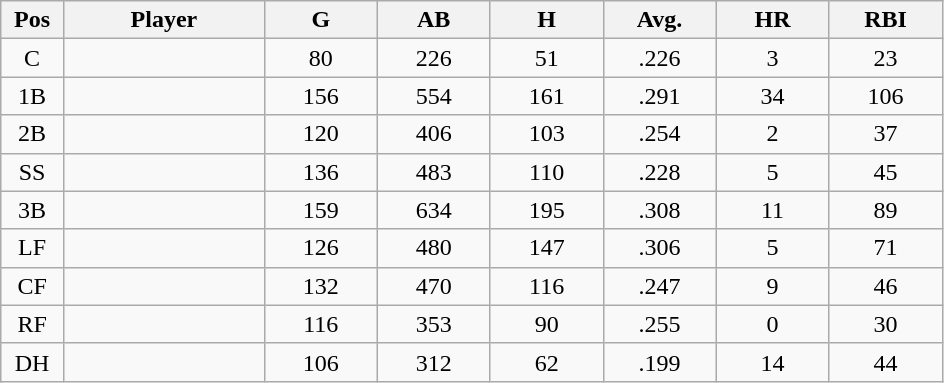<table class="wikitable sortable">
<tr>
<th bgcolor="#DDDDFF" width="5%">Pos</th>
<th bgcolor="#DDDDFF" width="16%">Player</th>
<th bgcolor="#DDDDFF" width="9%">G</th>
<th bgcolor="#DDDDFF" width="9%">AB</th>
<th bgcolor="#DDDDFF" width="9%">H</th>
<th bgcolor="#DDDDFF" width="9%">Avg.</th>
<th bgcolor="#DDDDFF" width="9%">HR</th>
<th bgcolor="#DDDDFF" width="9%">RBI</th>
</tr>
<tr align="center">
<td>C</td>
<td></td>
<td>80</td>
<td>226</td>
<td>51</td>
<td>.226</td>
<td>3</td>
<td>23</td>
</tr>
<tr align="center">
<td>1B</td>
<td></td>
<td>156</td>
<td>554</td>
<td>161</td>
<td>.291</td>
<td>34</td>
<td>106</td>
</tr>
<tr align="center">
<td>2B</td>
<td></td>
<td>120</td>
<td>406</td>
<td>103</td>
<td>.254</td>
<td>2</td>
<td>37</td>
</tr>
<tr align="center">
<td>SS</td>
<td></td>
<td>136</td>
<td>483</td>
<td>110</td>
<td>.228</td>
<td>5</td>
<td>45</td>
</tr>
<tr align="center">
<td>3B</td>
<td></td>
<td>159</td>
<td>634</td>
<td>195</td>
<td>.308</td>
<td>11</td>
<td>89</td>
</tr>
<tr align="center">
<td>LF</td>
<td></td>
<td>126</td>
<td>480</td>
<td>147</td>
<td>.306</td>
<td>5</td>
<td>71</td>
</tr>
<tr align="center">
<td>CF</td>
<td></td>
<td>132</td>
<td>470</td>
<td>116</td>
<td>.247</td>
<td>9</td>
<td>46</td>
</tr>
<tr align="center">
<td>RF</td>
<td></td>
<td>116</td>
<td>353</td>
<td>90</td>
<td>.255</td>
<td>0</td>
<td>30</td>
</tr>
<tr align="center">
<td>DH</td>
<td></td>
<td>106</td>
<td>312</td>
<td>62</td>
<td>.199</td>
<td>14</td>
<td>44</td>
</tr>
</table>
